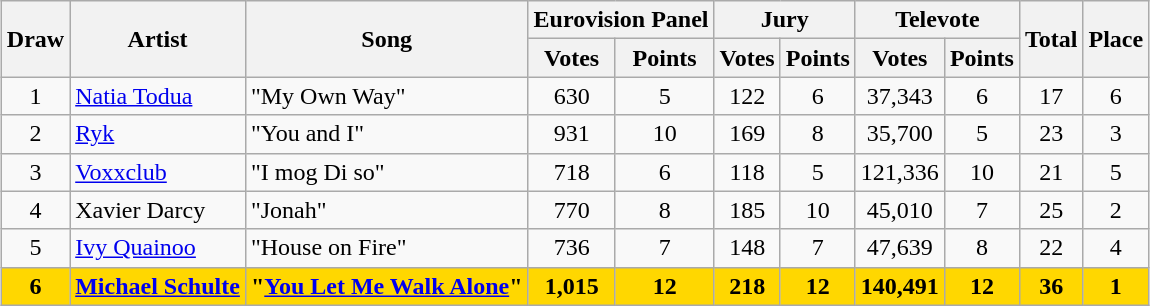<table class="sortable wikitable" style="margin: 1em auto 1em auto; text-align:center;">
<tr>
<th rowspan="2">Draw</th>
<th rowspan="2">Artist</th>
<th rowspan="2">Song</th>
<th colspan="2">Eurovision Panel</th>
<th colspan="2">Jury</th>
<th colspan="2">Televote</th>
<th rowspan="2">Total</th>
<th rowspan="2">Place</th>
</tr>
<tr>
<th>Votes</th>
<th>Points</th>
<th>Votes</th>
<th>Points</th>
<th>Votes</th>
<th>Points</th>
</tr>
<tr>
<td>1</td>
<td align="left"><a href='#'>Natia Todua</a></td>
<td align="left">"My Own Way"</td>
<td>630</td>
<td>5</td>
<td>122</td>
<td>6</td>
<td>37,343</td>
<td>6</td>
<td>17</td>
<td>6</td>
</tr>
<tr>
<td>2</td>
<td align="left"><a href='#'>Ryk</a></td>
<td align="left">"You and I"</td>
<td>931</td>
<td>10</td>
<td>169</td>
<td>8</td>
<td>35,700</td>
<td>5</td>
<td>23</td>
<td>3</td>
</tr>
<tr>
<td>3</td>
<td align="left"><a href='#'>Voxxclub</a></td>
<td align="left">"I mog Di so"</td>
<td>718</td>
<td>6</td>
<td>118</td>
<td>5</td>
<td>121,336</td>
<td>10</td>
<td>21</td>
<td>5</td>
</tr>
<tr>
<td>4</td>
<td align="left">Xavier Darcy</td>
<td align="left">"Jonah"</td>
<td>770</td>
<td>8</td>
<td>185</td>
<td>10</td>
<td>45,010</td>
<td>7</td>
<td>25</td>
<td>2</td>
</tr>
<tr>
<td>5</td>
<td align="left"><a href='#'>Ivy Quainoo</a></td>
<td align="left">"House on Fire"</td>
<td>736</td>
<td>7</td>
<td>148</td>
<td>7</td>
<td>47,639</td>
<td>8</td>
<td>22</td>
<td>4</td>
</tr>
<tr style="font-weight:bold; background:gold;">
<td>6</td>
<td align="left"><a href='#'>Michael Schulte</a></td>
<td align="left">"<a href='#'>You Let Me Walk Alone</a>"</td>
<td>1,015</td>
<td>12</td>
<td>218</td>
<td>12</td>
<td>140,491</td>
<td>12</td>
<td>36</td>
<td>1</td>
</tr>
</table>
